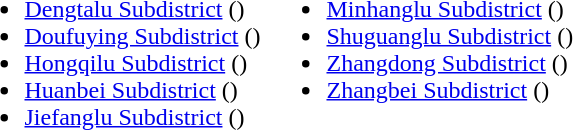<table>
<tr>
<td valign="top"><br><ul><li><a href='#'>Dengtalu Subdistrict</a> ()</li><li><a href='#'>Doufuying Subdistrict</a> ()</li><li><a href='#'>Hongqilu Subdistrict</a> ()</li><li><a href='#'>Huanbei Subdistrict</a> ()</li><li><a href='#'>Jiefanglu Subdistrict</a> ()</li></ul></td>
<td valign="top"><br><ul><li><a href='#'>Minhanglu Subdistrict</a> ()</li><li><a href='#'>Shuguanglu Subdistrict</a> ()</li><li><a href='#'>Zhangdong Subdistrict</a> ()</li><li><a href='#'>Zhangbei Subdistrict</a> ()</li></ul></td>
</tr>
</table>
